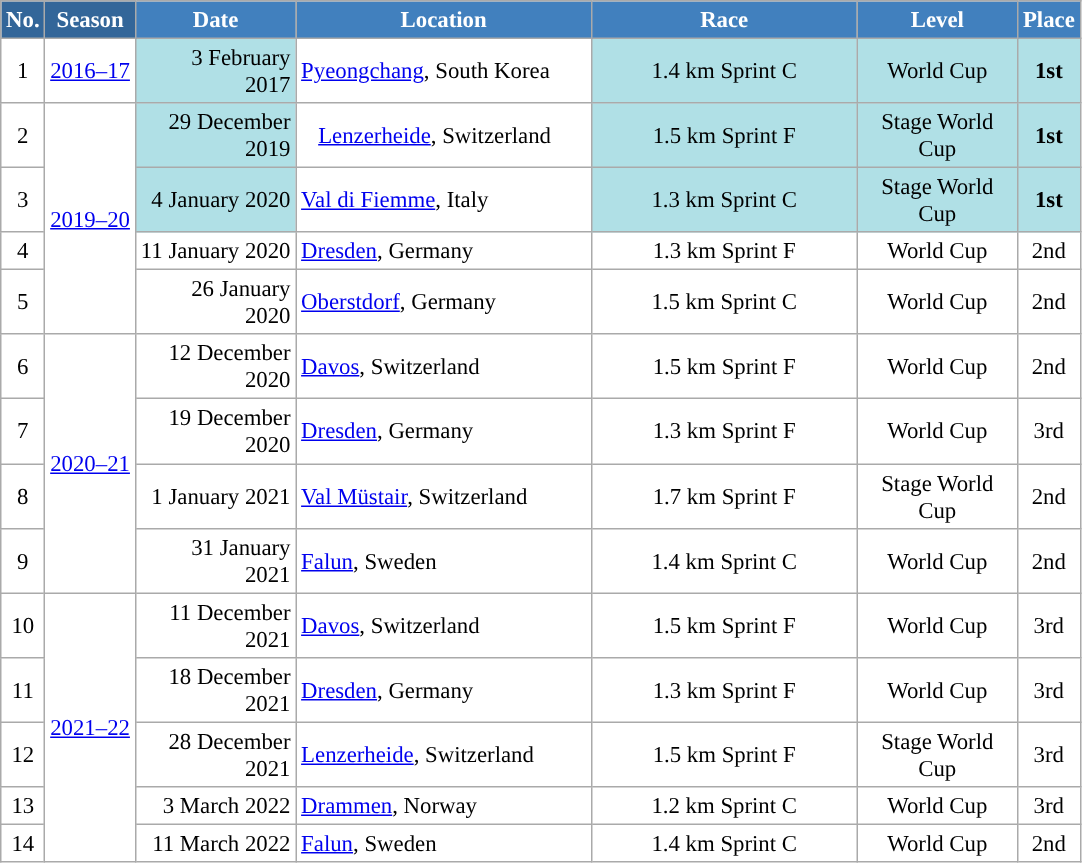<table class="wikitable sortable" style="font-size:95%; text-align:center; border:grey solid 1px; border-collapse:collapse; background:#ffffff;">
<tr style="background:#efefef;">
<th style="background-color:#369; color:white;">No.</th>
<th style="background-color:#369; color:white;">Season</th>
<th style="background-color:#4180be; color:white; width:100px;">Date</th>
<th style="background-color:#4180be; color:white; width:190px;">Location</th>
<th style="background-color:#4180be; color:white; width:170px;">Race</th>
<th style="background-color:#4180be; color:white; width:100px;">Level</th>
<th style="background-color:#4180be; color:white;">Place</th>
</tr>
<tr>
<td align=center>1</td>
<td align=center><a href='#'>2016–17</a></td>
<td bgcolor="#BOEOE6" align=right>3 February 2017</td>
<td align=left> <a href='#'>Pyeongchang</a>, South Korea</td>
<td bgcolor="#BOEOE6">1.4 km Sprint C</td>
<td bgcolor="#BOEOE6">World Cup</td>
<td bgcolor="#BOEOE6"><strong>1st</strong></td>
</tr>
<tr>
<td align=center>2</td>
<td rowspan=4 align=center><a href='#'>2019–20</a></td>
<td bgcolor="#BOEOE6" align=right>29 December 2019</td>
<td align=left>   <a href='#'>Lenzerheide</a>, Switzerland</td>
<td bgcolor="#BOEOE6">1.5 km Sprint F</td>
<td bgcolor="#BOEOE6">Stage World Cup</td>
<td bgcolor="#BOEOE6"><strong>1st</strong></td>
</tr>
<tr>
<td align=center>3</td>
<td bgcolor="#BOEOE6" align=right>4 January 2020</td>
<td align=left> <a href='#'>Val di Fiemme</a>, Italy</td>
<td bgcolor="#BOEOE6">1.3 km Sprint C</td>
<td bgcolor="#BOEOE6">Stage World Cup</td>
<td bgcolor="#BOEOE6"><strong>1st</strong></td>
</tr>
<tr>
<td align=center>4</td>
<td align=right>11 January 2020</td>
<td align=left> <a href='#'>Dresden</a>, Germany</td>
<td>1.3 km Sprint F</td>
<td>World Cup</td>
<td>2nd</td>
</tr>
<tr>
<td align=center>5</td>
<td align=right>26 January 2020</td>
<td align=left> <a href='#'>Oberstdorf</a>, Germany</td>
<td>1.5 km Sprint C</td>
<td>World Cup</td>
<td>2nd</td>
</tr>
<tr>
<td align=center>6</td>
<td rowspan=4 align=center><a href='#'>2020–21</a></td>
<td align=right>12 December 2020</td>
<td align=left> <a href='#'>Davos</a>, Switzerland</td>
<td>1.5 km Sprint F</td>
<td>World Cup</td>
<td>2nd</td>
</tr>
<tr>
<td align=center>7</td>
<td align=right>19 December 2020</td>
<td align=left> <a href='#'>Dresden</a>, Germany</td>
<td>1.3 km Sprint F</td>
<td>World Cup</td>
<td>3rd</td>
</tr>
<tr>
<td align=center>8</td>
<td align=right>1 January  2021</td>
<td align=left> <a href='#'>Val Müstair</a>, Switzerland</td>
<td>1.7 km Sprint F</td>
<td>Stage World Cup</td>
<td>2nd</td>
</tr>
<tr>
<td align=center>9</td>
<td align=right>31 January  2021</td>
<td align=left> <a href='#'>Falun</a>, Sweden</td>
<td>1.4 km Sprint C</td>
<td>World Cup</td>
<td>2nd</td>
</tr>
<tr>
<td align=center>10</td>
<td rowspan=5 align=center><a href='#'>2021–22</a></td>
<td align=right>11 December 2021</td>
<td align=left> <a href='#'>Davos</a>, Switzerland</td>
<td>1.5 km Sprint F</td>
<td>World Cup</td>
<td>3rd</td>
</tr>
<tr>
<td align=center>11</td>
<td align=right>18 December 2021</td>
<td align=left> <a href='#'>Dresden</a>, Germany</td>
<td>1.3 km Sprint F</td>
<td>World Cup</td>
<td>3rd</td>
</tr>
<tr>
<td align=center>12</td>
<td align=right>28 December 2021</td>
<td align=left> <a href='#'>Lenzerheide</a>, Switzerland</td>
<td>1.5 km Sprint F</td>
<td>Stage World Cup</td>
<td>3rd</td>
</tr>
<tr>
<td align=center>13</td>
<td align=right>3 March 2022</td>
<td align=left> <a href='#'>Drammen</a>, Norway</td>
<td>1.2 km Sprint C</td>
<td>World Cup</td>
<td>3rd</td>
</tr>
<tr>
<td align=center>14</td>
<td align=right>11 March 2022</td>
<td align=left> <a href='#'>Falun</a>, Sweden</td>
<td>1.4 km Sprint C</td>
<td>World Cup</td>
<td>2nd</td>
</tr>
</table>
